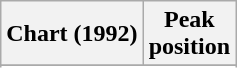<table class="wikitable sortable plainrowheaders">
<tr>
<th>Chart (1992)</th>
<th>Peak<br>position</th>
</tr>
<tr>
</tr>
<tr>
</tr>
<tr>
</tr>
<tr>
</tr>
<tr>
</tr>
<tr>
</tr>
<tr>
</tr>
<tr>
</tr>
<tr>
</tr>
</table>
